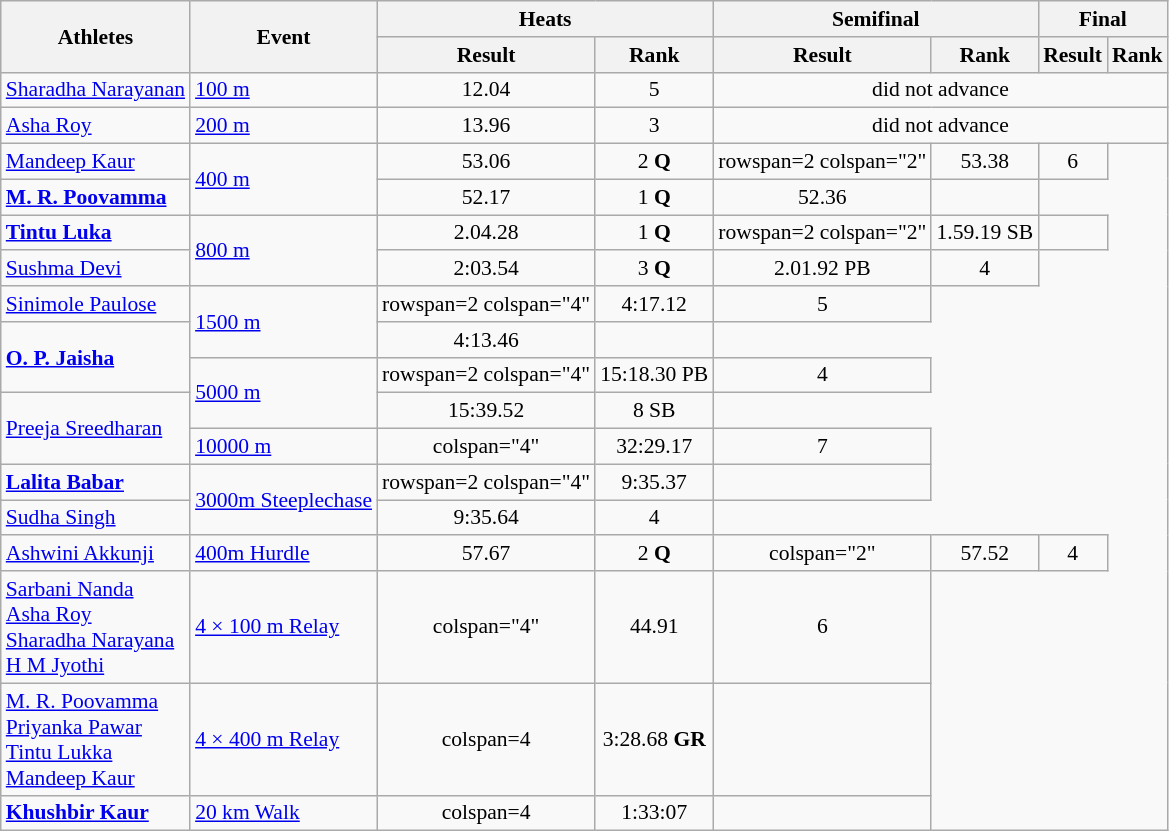<table class="wikitable" style="text-align:center; font-size:90%">
<tr>
<th rowspan=2>Athletes</th>
<th rowspan=2>Event</th>
<th colspan=2>Heats</th>
<th colspan=2>Semifinal</th>
<th colspan=2>Final</th>
</tr>
<tr>
<th>Result</th>
<th>Rank</th>
<th>Result</th>
<th>Rank</th>
<th>Result</th>
<th>Rank</th>
</tr>
<tr>
<td align=left><a href='#'>Sharadha Narayanan</a></td>
<td align=left><a href='#'>100 m</a></td>
<td>12.04</td>
<td>5</td>
<td colspan=4>did not advance</td>
</tr>
<tr>
<td align=left><a href='#'>Asha Roy</a></td>
<td align=left><a href='#'>200 m</a></td>
<td>13.96</td>
<td>3</td>
<td colspan=4>did not advance</td>
</tr>
<tr>
<td align=left><a href='#'>Mandeep Kaur</a></td>
<td align=left rowspan=2><a href='#'>400 m</a></td>
<td>53.06</td>
<td>2 <strong>Q</strong></td>
<td>rowspan=2 colspan="2" </td>
<td>53.38</td>
<td>6</td>
</tr>
<tr>
<td align=left><strong><a href='#'>M. R. Poovamma</a></strong></td>
<td>52.17</td>
<td>1 <strong>Q</strong></td>
<td>52.36</td>
<td></td>
</tr>
<tr>
<td align=left><strong><a href='#'>Tintu Luka</a></strong></td>
<td align=left rowspan=2><a href='#'>800 m</a></td>
<td>2.04.28</td>
<td>1 <strong>Q</strong></td>
<td>rowspan=2 colspan="2" </td>
<td>1.59.19 SB</td>
<td></td>
</tr>
<tr>
<td align=left><a href='#'>Sushma Devi</a></td>
<td>2:03.54</td>
<td>3 <strong>Q</strong></td>
<td>2.01.92 PB</td>
<td>4</td>
</tr>
<tr>
<td align=left><a href='#'>Sinimole Paulose</a></td>
<td align=left rowspan=2><a href='#'>1500 m</a></td>
<td>rowspan=2 colspan="4" </td>
<td>4:17.12</td>
<td>5</td>
</tr>
<tr>
<td align=left rowspan=2><strong><a href='#'>O. P. Jaisha</a></strong></td>
<td>4:13.46</td>
<td></td>
</tr>
<tr>
<td align=left rowspan=2><a href='#'>5000 m</a></td>
<td>rowspan=2 colspan="4" </td>
<td>15:18.30 PB</td>
<td>4</td>
</tr>
<tr>
<td align=left rowspan=2><a href='#'>Preeja Sreedharan</a></td>
<td>15:39.52</td>
<td>8 SB</td>
</tr>
<tr>
<td align=left><a href='#'>10000 m</a></td>
<td>colspan="4" </td>
<td>32:29.17</td>
<td>7</td>
</tr>
<tr>
<td align=left><strong><a href='#'>Lalita Babar</a></strong></td>
<td align=left rowspan=2><a href='#'>3000m Steeplechase</a></td>
<td>rowspan=2 colspan="4" </td>
<td>9:35.37 </td>
<td></td>
</tr>
<tr>
<td align=left><a href='#'>Sudha Singh</a></td>
<td>9:35.64 </td>
<td>4</td>
</tr>
<tr>
<td align=left><a href='#'>Ashwini Akkunji</a></td>
<td align=left><a href='#'>400m Hurdle</a></td>
<td>57.67</td>
<td>2 <strong>Q</strong></td>
<td>colspan="2" </td>
<td>57.52</td>
<td>4</td>
</tr>
<tr>
<td align=left><a href='#'>Sarbani Nanda</a> <br><a href='#'>Asha Roy</a><br> <a href='#'>Sharadha Narayana</a><br> <a href='#'>H M Jyothi</a></td>
<td align=left><a href='#'>4 × 100 m Relay</a></td>
<td>colspan="4" </td>
<td>44.91</td>
<td>6</td>
</tr>
<tr>
<td align=left><a href='#'>M. R. Poovamma</a> <br><a href='#'>Priyanka Pawar</a><br> <a href='#'>Tintu Lukka</a><br> <a href='#'>Mandeep Kaur</a> <br></td>
<td align=left><a href='#'>4 × 400 m Relay</a></td>
<td>colspan=4 </td>
<td>3:28.68 <strong>GR</strong></td>
<td></td>
</tr>
<tr>
<td align=left><strong><a href='#'>Khushbir Kaur</a></strong></td>
<td align=left><a href='#'>20 km Walk</a></td>
<td>colspan=4 </td>
<td>1:33:07</td>
<td></td>
</tr>
</table>
